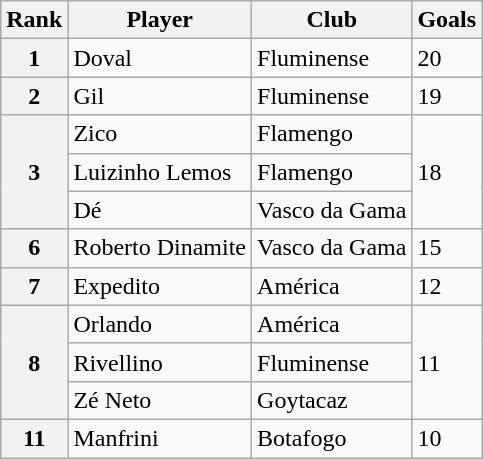<table class="wikitable">
<tr>
<th>Rank</th>
<th>Player</th>
<th>Club</th>
<th>Goals</th>
</tr>
<tr>
<th>1</th>
<td>Doval</td>
<td>Fluminense</td>
<td>20</td>
</tr>
<tr>
<th>2</th>
<td>Gil</td>
<td>Fluminense</td>
<td>19</td>
</tr>
<tr>
<th rowspan="3">3</th>
<td>Zico</td>
<td>Flamengo</td>
<td rowspan="3">18</td>
</tr>
<tr>
<td>Luizinho Lemos</td>
<td>Flamengo</td>
</tr>
<tr>
<td>Dé</td>
<td>Vasco da Gama</td>
</tr>
<tr>
<th>6</th>
<td>Roberto Dinamite</td>
<td>Vasco da Gama</td>
<td>15</td>
</tr>
<tr>
<th>7</th>
<td>Expedito</td>
<td>América</td>
<td>12</td>
</tr>
<tr>
<th rowspan="3">8</th>
<td>Orlando</td>
<td>América</td>
<td rowspan="3">11</td>
</tr>
<tr>
<td>Rivellino</td>
<td>Fluminense</td>
</tr>
<tr>
<td>Zé Neto</td>
<td>Goytacaz</td>
</tr>
<tr>
<th>11</th>
<td>Manfrini</td>
<td>Botafogo</td>
<td>10</td>
</tr>
</table>
